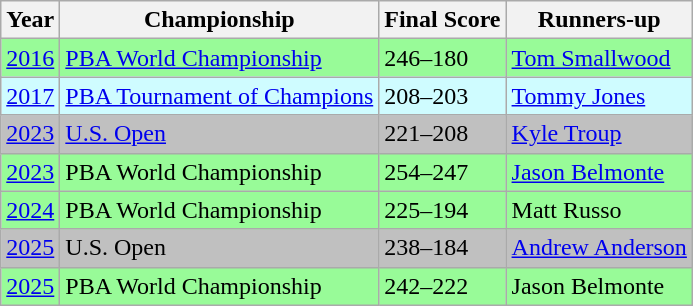<table class="wikitable">
<tr>
<th>Year</th>
<th>Championship</th>
<th>Final Score</th>
<th>Runners-up</th>
</tr>
<tr style="background:#98fb98;">
<td><a href='#'>2016</a></td>
<td><a href='#'>PBA World Championship</a></td>
<td>246–180</td>
<td> <a href='#'>Tom Smallwood</a></td>
</tr>
<tr style="background:#CFFCFF;">
<td><a href='#'>2017</a></td>
<td><a href='#'>PBA Tournament of Champions</a></td>
<td>208–203</td>
<td> <a href='#'>Tommy Jones</a></td>
</tr>
<tr style="background:#C0C0C0;">
<td><a href='#'>2023</a></td>
<td><a href='#'>U.S. Open</a></td>
<td>221–208</td>
<td> <a href='#'>Kyle Troup</a></td>
</tr>
<tr style="background:#98fb98;">
<td><a href='#'>2023</a></td>
<td>PBA World Championship</td>
<td>254–247</td>
<td> <a href='#'>Jason Belmonte</a></td>
</tr>
<tr style="background:#98fb98;">
<td><a href='#'>2024</a></td>
<td>PBA World Championship</td>
<td>225–194</td>
<td> Matt Russo</td>
</tr>
<tr style="background:#C0C0C0;">
<td><a href='#'>2025</a></td>
<td>U.S. Open</td>
<td>238–184</td>
<td> <a href='#'>Andrew Anderson</a></td>
</tr>
<tr style="background:#98fb98;">
<td><a href='#'>2025</a></td>
<td>PBA World Championship</td>
<td>242–222</td>
<td> Jason Belmonte</td>
</tr>
</table>
